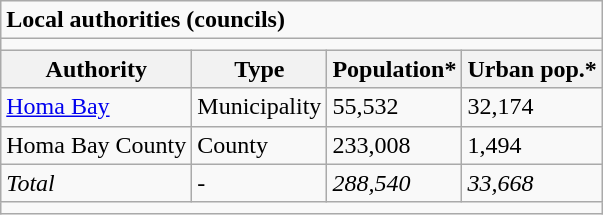<table class="wikitable">
<tr>
<td colspan="5"><strong>Local authorities (councils)</strong></td>
</tr>
<tr>
<td colspan="5"></td>
</tr>
<tr>
<th>Authority</th>
<th>Type</th>
<th>Population*</th>
<th>Urban pop.*</th>
</tr>
<tr>
<td><a href='#'>Homa Bay</a></td>
<td>Municipality</td>
<td>55,532</td>
<td>32,174</td>
</tr>
<tr>
<td>Homa Bay County</td>
<td>County</td>
<td>233,008</td>
<td>1,494</td>
</tr>
<tr>
<td><em>Total</em></td>
<td>-</td>
<td><em>288,540</em></td>
<td><em>33,668</em></td>
</tr>
<tr>
<td colspan="5"></td>
</tr>
</table>
